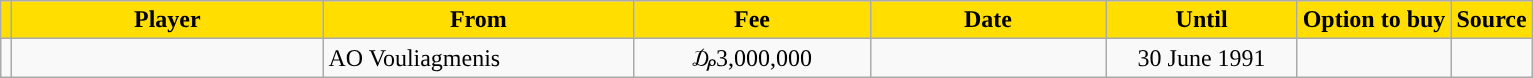<table class="wikitable sortable">
<tr>
<th style="background:#FFDE00"></th>
<th width=200 style="background:#FFDE00">Player</th>
<th width=200 style="background:#FFDE00">From</th>
<th width=150 style="background:#FFDE00">Fee</th>
<th width=150 style="background:#FFDE00">Date</th>
<th width=120 style="background:#FFDE00">Until</th>
<th style="background:#FFDE00">Option to buy</th>
<th style="background:#FFDE00">Source</th>
</tr>
<tr>
<td align=center></td>
<td></td>
<td> AO Vouliagmenis</td>
<td align=center>₯3,000,000</td>
<td align=center></td>
<td align=center>30 June 1991</td>
<td align=center></td>
<td align=center></td>
</tr>
</table>
